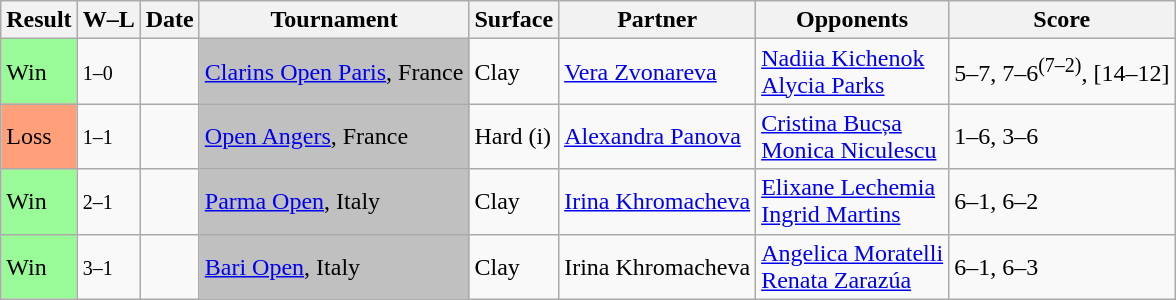<table class="sortable wikitable">
<tr>
<th>Result</th>
<th class="unsortable">W–L</th>
<th>Date</th>
<th>Tournament</th>
<th>Surface</th>
<th>Partner</th>
<th>Opponents</th>
<th class="unsortable">Score</th>
</tr>
<tr>
<td style="background:#98fb98;">Win</td>
<td><small>1–0</small></td>
<td><a href='#'></a></td>
<td style="background:silver;"><a href='#'>Clarins Open Paris</a>, France</td>
<td>Clay</td>
<td> <a href='#'>Vera Zvonareva</a></td>
<td> <a href='#'>Nadiia Kichenok</a> <br>  <a href='#'>Alycia Parks</a></td>
<td>5–7, 7–6<sup>(7–2)</sup>, [14–12]</td>
</tr>
<tr>
<td style="background:#ffa07a;">Loss</td>
<td><small>1–1</small></td>
<td><a href='#'></a></td>
<td style="background:silver;"><a href='#'>Open Angers</a>, France</td>
<td>Hard (i)</td>
<td> <a href='#'>Alexandra Panova</a></td>
<td> <a href='#'>Cristina Bucșa</a> <br>  <a href='#'>Monica Niculescu</a></td>
<td>1–6, 3–6</td>
</tr>
<tr>
<td bgcolor=98FB98>Win</td>
<td><small>2–1</small></td>
<td><a href='#'></a></td>
<td bgcolor=silver><a href='#'>Parma Open</a>, Italy</td>
<td>Clay</td>
<td> <a href='#'>Irina Khromacheva</a></td>
<td> <a href='#'>Elixane Lechemia</a> <br>  <a href='#'>Ingrid Martins</a></td>
<td>6–1, 6–2</td>
</tr>
<tr>
<td bgcolor=98FB98>Win</td>
<td><small>3–1</small></td>
<td><a href='#'></a></td>
<td bgcolor=silver><a href='#'>Bari Open</a>, Italy</td>
<td>Clay</td>
<td> Irina Khromacheva</td>
<td> <a href='#'>Angelica Moratelli</a> <br>  <a href='#'>Renata Zarazúa</a></td>
<td>6–1, 6–3</td>
</tr>
</table>
